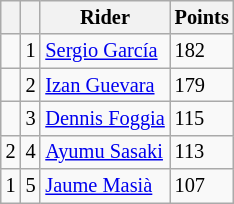<table class="wikitable" style="font-size: 85%;">
<tr>
<th></th>
<th></th>
<th>Rider</th>
<th>Points</th>
</tr>
<tr>
<td></td>
<td align=center>1</td>
<td> <a href='#'>Sergio García</a></td>
<td align=left>182</td>
</tr>
<tr>
<td></td>
<td align=center>2</td>
<td> <a href='#'>Izan Guevara</a></td>
<td align=left>179</td>
</tr>
<tr>
<td></td>
<td align=center>3</td>
<td> <a href='#'>Dennis Foggia</a></td>
<td align=left>115</td>
</tr>
<tr>
<td> 2</td>
<td align=center>4</td>
<td> <a href='#'>Ayumu Sasaki</a></td>
<td align=left>113</td>
</tr>
<tr>
<td> 1</td>
<td align=center>5</td>
<td> <a href='#'>Jaume Masià</a></td>
<td align=left>107</td>
</tr>
</table>
